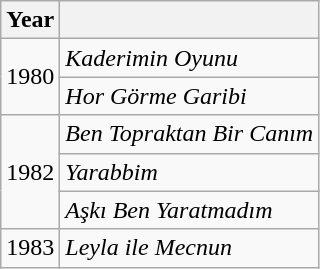<table class="wikitable">
<tr>
<th>Year</th>
<th></th>
</tr>
<tr>
<td rowspan="2">1980</td>
<td><em>Kaderimin Oyunu</em><br></td>
</tr>
<tr>
<td><em>Hor Görme Garibi</em><br></td>
</tr>
<tr>
<td rowspan="3">1982</td>
<td><em>Ben Topraktan Bir Canım</em><br></td>
</tr>
<tr>
<td><em>Yarabbim</em><br></td>
</tr>
<tr>
<td><em>Aşkı Ben Yaratmadım</em><br></td>
</tr>
<tr>
<td>1983</td>
<td><em>Leyla ile Mecnun</em><br></td>
</tr>
</table>
